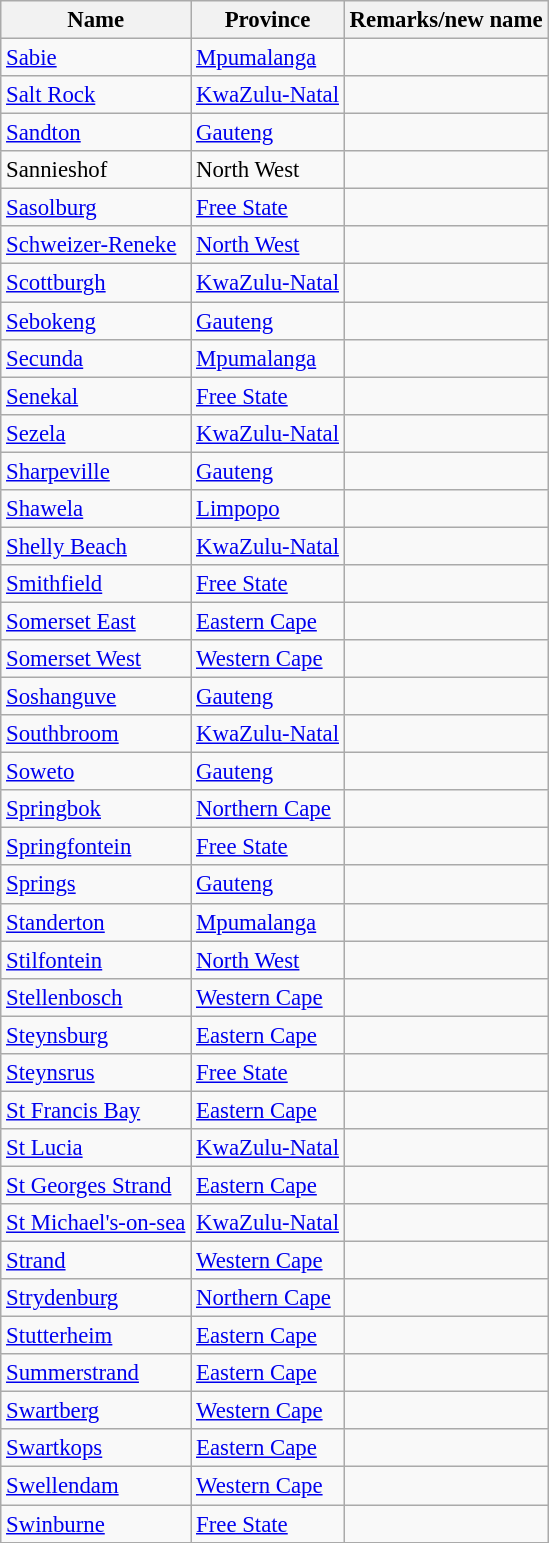<table class="wikitable sortable" style="font-size: 95%;">
<tr>
<th>Name</th>
<th>Province</th>
<th>Remarks/new name</th>
</tr>
<tr>
<td><a href='#'>Sabie</a></td>
<td><a href='#'>Mpumalanga</a></td>
<td></td>
</tr>
<tr>
<td><a href='#'>Salt Rock</a></td>
<td><a href='#'>KwaZulu-Natal</a></td>
<td></td>
</tr>
<tr>
<td><a href='#'>Sandton</a></td>
<td><a href='#'>Gauteng</a></td>
<td></td>
</tr>
<tr>
<td>Sannieshof</td>
<td>North West</td>
<td></td>
</tr>
<tr>
<td><a href='#'>Sasolburg</a></td>
<td><a href='#'>Free State</a></td>
<td></td>
</tr>
<tr>
<td><a href='#'>Schweizer-Reneke</a></td>
<td><a href='#'>North West</a></td>
<td></td>
</tr>
<tr>
<td><a href='#'>Scottburgh</a></td>
<td><a href='#'>KwaZulu-Natal</a></td>
<td></td>
</tr>
<tr>
<td><a href='#'>Sebokeng</a></td>
<td><a href='#'>Gauteng</a></td>
<td></td>
</tr>
<tr>
<td><a href='#'>Secunda</a></td>
<td><a href='#'>Mpumalanga</a></td>
<td></td>
</tr>
<tr>
<td><a href='#'>Senekal</a></td>
<td><a href='#'>Free State</a></td>
<td></td>
</tr>
<tr>
<td><a href='#'>Sezela</a></td>
<td><a href='#'>KwaZulu-Natal</a></td>
<td></td>
</tr>
<tr>
<td><a href='#'>Sharpeville</a></td>
<td><a href='#'>Gauteng</a></td>
<td></td>
</tr>
<tr>
<td><a href='#'>Shawela</a></td>
<td><a href='#'>Limpopo</a></td>
<td></td>
</tr>
<tr>
<td><a href='#'>Shelly Beach</a></td>
<td><a href='#'>KwaZulu-Natal</a></td>
<td></td>
</tr>
<tr>
<td><a href='#'>Smithfield</a></td>
<td><a href='#'>Free State</a></td>
<td></td>
</tr>
<tr>
<td><a href='#'>Somerset East</a></td>
<td><a href='#'>Eastern Cape</a></td>
<td></td>
</tr>
<tr>
<td><a href='#'>Somerset West</a></td>
<td><a href='#'>Western Cape</a></td>
<td></td>
</tr>
<tr>
<td><a href='#'>Soshanguve</a></td>
<td><a href='#'>Gauteng</a></td>
<td></td>
</tr>
<tr>
<td><a href='#'>Southbroom</a></td>
<td><a href='#'>KwaZulu-Natal</a></td>
<td></td>
</tr>
<tr>
<td><a href='#'>Soweto</a></td>
<td><a href='#'>Gauteng</a></td>
<td></td>
</tr>
<tr>
<td><a href='#'>Springbok</a></td>
<td><a href='#'>Northern Cape</a></td>
<td></td>
</tr>
<tr>
<td><a href='#'>Springfontein</a></td>
<td><a href='#'>Free State</a></td>
<td></td>
</tr>
<tr>
<td><a href='#'>Springs</a></td>
<td><a href='#'>Gauteng</a></td>
<td></td>
</tr>
<tr>
<td><a href='#'>Standerton</a></td>
<td><a href='#'>Mpumalanga</a></td>
<td></td>
</tr>
<tr>
<td><a href='#'>Stilfontein</a></td>
<td><a href='#'>North West</a></td>
<td></td>
</tr>
<tr>
<td><a href='#'>Stellenbosch</a></td>
<td><a href='#'>Western Cape</a></td>
<td></td>
</tr>
<tr>
<td><a href='#'>Steynsburg</a></td>
<td><a href='#'>Eastern Cape</a></td>
<td></td>
</tr>
<tr>
<td><a href='#'>Steynsrus</a></td>
<td><a href='#'>Free State</a></td>
<td></td>
</tr>
<tr>
<td><a href='#'>St Francis Bay</a></td>
<td><a href='#'>Eastern Cape</a></td>
<td></td>
</tr>
<tr>
<td><a href='#'>St Lucia</a></td>
<td><a href='#'>KwaZulu-Natal</a></td>
<td></td>
</tr>
<tr>
<td><a href='#'>St Georges Strand</a></td>
<td><a href='#'>Eastern Cape</a></td>
</tr>
<tr>
<td><a href='#'>St Michael's-on-sea</a></td>
<td><a href='#'>KwaZulu-Natal</a></td>
<td></td>
</tr>
<tr>
<td><a href='#'>Strand</a></td>
<td><a href='#'>Western Cape</a></td>
<td></td>
</tr>
<tr>
<td><a href='#'>Strydenburg</a></td>
<td><a href='#'>Northern Cape</a></td>
<td></td>
</tr>
<tr>
<td><a href='#'>Stutterheim</a></td>
<td><a href='#'>Eastern Cape</a></td>
<td></td>
</tr>
<tr>
<td><a href='#'>Summerstrand</a></td>
<td><a href='#'>Eastern Cape</a></td>
<td></td>
</tr>
<tr>
<td><a href='#'>Swartberg</a></td>
<td><a href='#'>Western Cape</a></td>
<td></td>
</tr>
<tr>
<td><a href='#'>Swartkops</a></td>
<td><a href='#'>Eastern Cape</a></td>
<td></td>
</tr>
<tr>
<td><a href='#'>Swellendam</a></td>
<td><a href='#'>Western Cape</a></td>
<td></td>
</tr>
<tr>
<td><a href='#'>Swinburne</a></td>
<td><a href='#'>Free State</a></td>
<td></td>
</tr>
</table>
